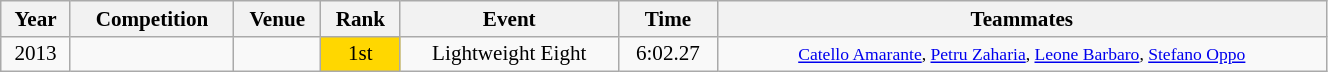<table class="wikitable" width=70% style="font-size:88%; text-align:center;">
<tr>
<th>Year</th>
<th>Competition</th>
<th>Venue</th>
<th>Rank</th>
<th>Event</th>
<th>Time</th>
<th>Teammates</th>
</tr>
<tr>
<td>2013</td>
<td align=left></td>
<td align=left></td>
<td bgcolor=gold>1st</td>
<td>Lightweight Eight</td>
<td>6:02.27</td>
<td><small><a href='#'>Catello Amarante</a>, <a href='#'>Petru Zaharia</a>, <a href='#'>Leone Barbaro</a>, <a href='#'>Stefano Oppo</a><br></small></td>
</tr>
</table>
